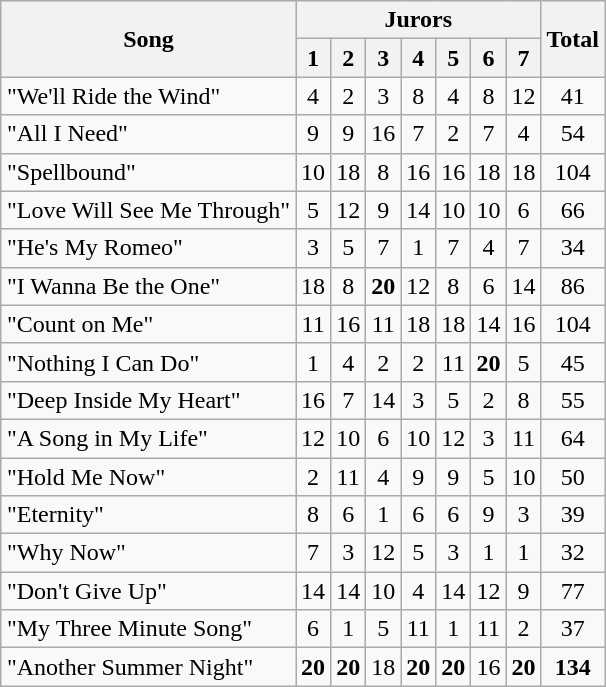<table class="wikitable" style="margin: 1em auto 1em auto; text-align:center;">
<tr>
<th rowspan="2">Song</th>
<th colspan="7">Jurors</th>
<th rowspan="2">Total</th>
</tr>
<tr>
<th>1</th>
<th>2</th>
<th>3</th>
<th>4</th>
<th>5</th>
<th>6</th>
<th>7</th>
</tr>
<tr>
<td align="left">"We'll Ride the Wind"</td>
<td>4</td>
<td>2</td>
<td>3</td>
<td>8</td>
<td>4</td>
<td>8</td>
<td>12</td>
<td>41</td>
</tr>
<tr>
<td align="left">"All I Need"</td>
<td>9</td>
<td>9</td>
<td>16</td>
<td>7</td>
<td>2</td>
<td>7</td>
<td>4</td>
<td>54</td>
</tr>
<tr>
<td align="left">"Spellbound"</td>
<td>10</td>
<td>18</td>
<td>8</td>
<td>16</td>
<td>16</td>
<td>18</td>
<td>18</td>
<td>104</td>
</tr>
<tr>
<td align="left">"Love Will See Me Through"</td>
<td>5</td>
<td>12</td>
<td>9</td>
<td>14</td>
<td>10</td>
<td>10</td>
<td>6</td>
<td>66</td>
</tr>
<tr>
<td align="left">"He's My Romeo"</td>
<td>3</td>
<td>5</td>
<td>7</td>
<td>1</td>
<td>7</td>
<td>4</td>
<td>7</td>
<td>34</td>
</tr>
<tr>
<td align="left">"I Wanna Be the One"</td>
<td>18</td>
<td>8</td>
<td><strong>20</strong></td>
<td>12</td>
<td>8</td>
<td>6</td>
<td>14</td>
<td>86</td>
</tr>
<tr>
<td align="left">"Count on Me"</td>
<td>11</td>
<td>16</td>
<td>11</td>
<td>18</td>
<td>18</td>
<td>14</td>
<td>16</td>
<td>104</td>
</tr>
<tr>
<td align="left">"Nothing I Can Do"</td>
<td>1</td>
<td>4</td>
<td>2</td>
<td>2</td>
<td>11</td>
<td><strong>20</strong></td>
<td>5</td>
<td>45</td>
</tr>
<tr>
<td align="left">"Deep Inside My Heart"</td>
<td>16</td>
<td>7</td>
<td>14</td>
<td>3</td>
<td>5</td>
<td>2</td>
<td>8</td>
<td>55</td>
</tr>
<tr>
<td align="left">"A Song in My Life"</td>
<td>12</td>
<td>10</td>
<td>6</td>
<td>10</td>
<td>12</td>
<td>3</td>
<td>11</td>
<td>64</td>
</tr>
<tr>
<td align="left">"Hold Me Now"</td>
<td>2</td>
<td>11</td>
<td>4</td>
<td>9</td>
<td>9</td>
<td>5</td>
<td>10</td>
<td>50</td>
</tr>
<tr>
<td align="left">"Eternity"</td>
<td>8</td>
<td>6</td>
<td>1</td>
<td>6</td>
<td>6</td>
<td>9</td>
<td>3</td>
<td>39</td>
</tr>
<tr>
<td align="left">"Why Now"</td>
<td>7</td>
<td>3</td>
<td>12</td>
<td>5</td>
<td>3</td>
<td>1</td>
<td>1</td>
<td>32</td>
</tr>
<tr>
<td align="left">"Don't Give Up"</td>
<td>14</td>
<td>14</td>
<td>10</td>
<td>4</td>
<td>14</td>
<td>12</td>
<td>9</td>
<td>77</td>
</tr>
<tr>
<td align="left">"My Three Minute Song"</td>
<td>6</td>
<td>1</td>
<td>5</td>
<td>11</td>
<td>1</td>
<td>11</td>
<td>2</td>
<td>37</td>
</tr>
<tr>
<td align="left">"Another Summer Night"</td>
<td><strong>20</strong></td>
<td><strong>20</strong></td>
<td>18</td>
<td><strong>20</strong></td>
<td><strong>20</strong></td>
<td>16</td>
<td><strong>20</strong></td>
<td><strong>134</strong></td>
</tr>
</table>
